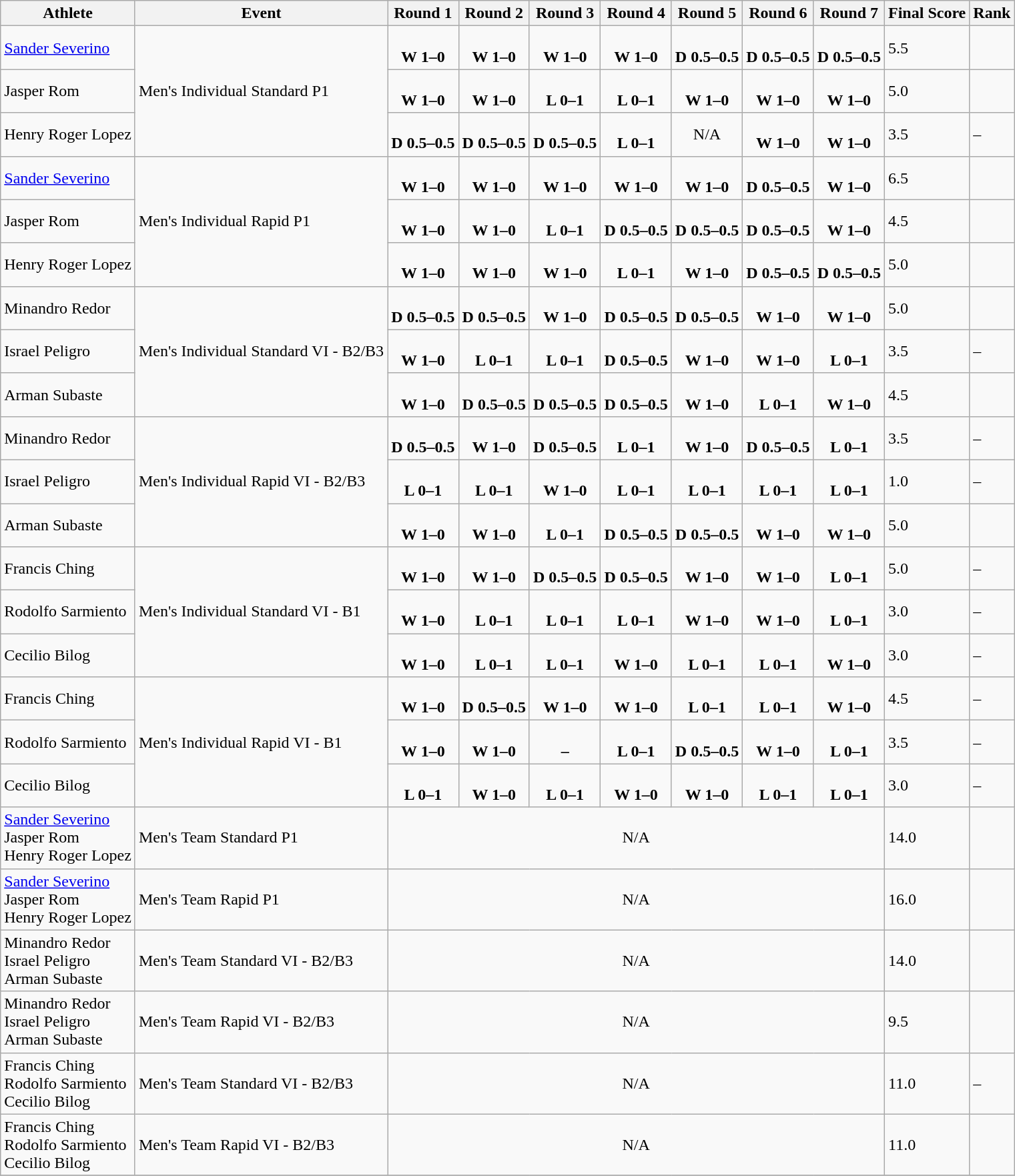<table class="wikitable">
<tr>
<th>Athlete</th>
<th>Event</th>
<th>Round 1</th>
<th>Round 2</th>
<th>Round 3</th>
<th>Round 4</th>
<th>Round 5</th>
<th>Round 6</th>
<th>Round 7</th>
<th>Final Score</th>
<th>Rank</th>
</tr>
<tr>
<td><a href='#'>Sander Severino</a></td>
<td rowspan=3>Men's Individual Standard P1</td>
<td align=center><br><strong>W 1–0</strong></td>
<td align=center><br><strong>W 1–0</strong></td>
<td align=center><br><strong>W 1–0</strong></td>
<td align=center><br><strong>W 1–0</strong></td>
<td align=center><br><strong>D 0.5–0.5</strong></td>
<td align=center><br><strong>D 0.5–0.5</strong></td>
<td align=center><br><strong>D 0.5–0.5</strong></td>
<td>5.5</td>
<td></td>
</tr>
<tr>
<td>Jasper Rom</td>
<td align=center><br><strong>W 1–0</strong></td>
<td align=center><br><strong>W 1–0</strong></td>
<td align=center><br><strong>L 0–1</strong></td>
<td align=center><br><strong>L 0–1</strong></td>
<td align=center><br><strong>W 1–0</strong></td>
<td align=center><br><strong>W 1–0</strong></td>
<td align=center><br><strong>W 1–0</strong></td>
<td>5.0</td>
<td></td>
</tr>
<tr>
<td>Henry Roger Lopez</td>
<td align=center><br><strong>D 0.5–0.5</strong></td>
<td align=center><br><strong>D 0.5–0.5</strong></td>
<td align=center><br><strong>D 0.5–0.5</strong></td>
<td align=center><br><strong>L 0–1</strong></td>
<td align=center>N/A</td>
<td align=center><br><strong>W 1–0</strong></td>
<td align=center><br><strong>W 1–0</strong></td>
<td>3.5</td>
<td>–</td>
</tr>
<tr>
<td><a href='#'>Sander Severino</a></td>
<td rowspan=3>Men's Individual Rapid P1</td>
<td align=center><br><strong>W 1–0</strong></td>
<td align=center><br><strong>W 1–0</strong></td>
<td align=center><br><strong>W 1–0</strong></td>
<td align=center><br><strong>W 1–0</strong></td>
<td align=center><br><strong>W 1–0</strong></td>
<td align=center><br><strong>D 0.5–0.5</strong></td>
<td align=center><br><strong>W 1–0</strong></td>
<td>6.5</td>
<td></td>
</tr>
<tr>
<td>Jasper Rom</td>
<td align=center><br><strong>W 1–0</strong></td>
<td align=center><br><strong>W 1–0</strong></td>
<td align=center><br><strong>L 0–1</strong></td>
<td align=center><br><strong>D 0.5–0.5</strong></td>
<td align=center><br><strong>D 0.5–0.5</strong></td>
<td align=center><br><strong>D 0.5–0.5</strong></td>
<td align=center><br><strong>W 1–0</strong></td>
<td>4.5</td>
<td></td>
</tr>
<tr>
<td>Henry Roger Lopez</td>
<td align=center><br><strong>W 1–0</strong></td>
<td align=center><br><strong>W 1–0</strong></td>
<td align=center><br><strong>W 1–0</strong></td>
<td align=center><br><strong>L 0–1</strong></td>
<td align=center><br><strong>W 1–0</strong></td>
<td align=center><br><strong>D 0.5–0.5</strong></td>
<td align=center><br><strong>D 0.5–0.5</strong></td>
<td>5.0</td>
<td></td>
</tr>
<tr>
<td>Minandro Redor</td>
<td rowspan=3>Men's Individual Standard VI - B2/B3</td>
<td align=center><br><strong>D 0.5–0.5</strong></td>
<td align=center><br><strong>D 0.5–0.5</strong></td>
<td align=center><br><strong>W 1–0</strong></td>
<td align=center><br><strong>D 0.5–0.5</strong></td>
<td align=center><br><strong>D 0.5–0.5</strong></td>
<td align=center><br><strong>W 1–0</strong></td>
<td align=center><br><strong>W 1–0</strong></td>
<td>5.0</td>
<td></td>
</tr>
<tr>
<td>Israel Peligro</td>
<td align=center><br><strong>W 1–0</strong></td>
<td align=center><br><strong>L 0–1</strong></td>
<td align=center><br><strong>L 0–1</strong></td>
<td align=center><br><strong>D 0.5–0.5</strong></td>
<td align=center><br><strong>W 1–0</strong></td>
<td align=center><br><strong>W 1–0</strong></td>
<td align=center><br><strong>L 0–1</strong></td>
<td>3.5</td>
<td>–</td>
</tr>
<tr>
<td>Arman Subaste</td>
<td align=center><br><strong>W 1–0</strong></td>
<td align=center><br><strong>D 0.5–0.5</strong></td>
<td align=center><br><strong>D 0.5–0.5</strong></td>
<td align=center><br><strong>D 0.5–0.5</strong></td>
<td align=center><br><strong>W 1–0</strong></td>
<td align=center><br><strong>L 0–1</strong></td>
<td align=center><br><strong>W 1–0</strong></td>
<td>4.5</td>
<td></td>
</tr>
<tr>
<td>Minandro Redor</td>
<td rowspan=3>Men's Individual Rapid VI - B2/B3</td>
<td align=center><br><strong>D 0.5–0.5</strong></td>
<td align=center><br><strong>W 1–0</strong></td>
<td align=center><br><strong>D 0.5–0.5</strong></td>
<td align=center><br><strong>L 0–1</strong></td>
<td align=center><br><strong>W 1–0</strong></td>
<td align=center><br><strong>D 0.5–0.5</strong></td>
<td align=center><br><strong>L 0–1</strong></td>
<td>3.5</td>
<td>–</td>
</tr>
<tr>
<td>Israel Peligro</td>
<td align=center><br><strong>L 0–1</strong></td>
<td align=center><br><strong>L 0–1</strong></td>
<td align=center><br><strong>W 1–0</strong></td>
<td align=center><br><strong>L 0–1</strong></td>
<td align=center><br><strong>L 0–1</strong></td>
<td align=center><br><strong>L 0–1</strong></td>
<td align=center><br><strong>L 0–1</strong></td>
<td>1.0</td>
<td>–</td>
</tr>
<tr>
<td>Arman Subaste</td>
<td align=center><br><strong>W 1–0</strong></td>
<td align=center><br><strong>W 1–0</strong></td>
<td align=center><br><strong>L 0–1</strong></td>
<td align=center><br><strong>D 0.5–0.5</strong></td>
<td align=center><br><strong>D 0.5–0.5</strong></td>
<td align=center><br><strong>W 1–0</strong></td>
<td align=center><br><strong>W 1–0</strong></td>
<td>5.0</td>
<td></td>
</tr>
<tr>
<td>Francis Ching</td>
<td rowspan=3>Men's Individual Standard VI - B1</td>
<td align=center><br><strong>W 1–0</strong></td>
<td align=center><br><strong>W 1–0</strong></td>
<td align=center><br><strong>D 0.5–0.5</strong></td>
<td align=center><br><strong>D 0.5–0.5</strong></td>
<td align=center><br><strong>W 1–0</strong></td>
<td align=center><br><strong>W 1–0</strong></td>
<td align=center><br><strong>L 0–1</strong></td>
<td>5.0</td>
<td>–</td>
</tr>
<tr>
<td>Rodolfo Sarmiento</td>
<td align=center><br><strong>W 1–0</strong></td>
<td align=center><br><strong>L 0–1</strong></td>
<td align=center><br><strong>L 0–1</strong></td>
<td align=center><br><strong>L 0–1</strong></td>
<td align=center><br><strong>W 1–0</strong></td>
<td align=center><br><strong>W 1–0</strong></td>
<td align=center><br><strong>L 0–1</strong></td>
<td>3.0</td>
<td>–</td>
</tr>
<tr>
<td>Cecilio Bilog</td>
<td align=center><br><strong>W 1–0</strong></td>
<td align=center><br><strong>L 0–1</strong></td>
<td align=center><br><strong>L 0–1</strong></td>
<td align=center><br><strong>W 1–0</strong></td>
<td align=center><br><strong>L 0–1</strong></td>
<td align=center><br><strong>L 0–1</strong></td>
<td align=center><br><strong>W 1–0</strong></td>
<td>3.0</td>
<td>–</td>
</tr>
<tr>
<td>Francis Ching</td>
<td rowspan=3>Men's Individual Rapid VI - B1</td>
<td align=center><br><strong>W 1–0</strong></td>
<td align=center><br><strong>D 0.5–0.5</strong></td>
<td align=center><br><strong>W 1–0</strong></td>
<td align=center><br><strong>W 1–0</strong></td>
<td align=center><br><strong>L 0–1</strong></td>
<td align=center><br><strong>L 0–1</strong></td>
<td align=center><br><strong>W 1–0</strong></td>
<td>4.5</td>
<td>–</td>
</tr>
<tr>
<td>Rodolfo Sarmiento</td>
<td align=center><br><strong>W 1–0</strong></td>
<td align=center><br><strong>W 1–0</strong></td>
<td align=center><br><strong>–</strong></td>
<td align=center><br><strong>L 0–1</strong></td>
<td align=center><br><strong>D 0.5–0.5</strong></td>
<td align=center><br><strong>W 1–0</strong></td>
<td align=center><br><strong>L 0–1</strong></td>
<td>3.5</td>
<td>–</td>
</tr>
<tr>
<td>Cecilio Bilog</td>
<td align=center><br><strong>L 0–1</strong></td>
<td align=center><br><strong>W 1–0</strong></td>
<td align=center><br><strong>L 0–1</strong></td>
<td align=center><br><strong>W 1–0</strong></td>
<td align=center><br><strong>W 1–0</strong></td>
<td align=center><br><strong>L 0–1</strong></td>
<td align=center><br><strong>L 0–1</strong></td>
<td>3.0</td>
<td>–</td>
</tr>
<tr>
<td><a href='#'>Sander Severino</a><br>Jasper Rom<br>Henry Roger Lopez</td>
<td>Men's Team Standard P1</td>
<td colspan=7 align=center>N/A</td>
<td>14.0</td>
<td></td>
</tr>
<tr>
<td><a href='#'>Sander Severino</a><br>Jasper Rom<br>Henry Roger Lopez</td>
<td>Men's Team Rapid P1</td>
<td colspan=7 align=center>N/A</td>
<td>16.0</td>
<td></td>
</tr>
<tr>
<td>Minandro Redor<br>Israel Peligro<br>Arman Subaste</td>
<td>Men's Team Standard VI - B2/B3</td>
<td colspan=7 align=center>N/A</td>
<td>14.0</td>
<td></td>
</tr>
<tr>
<td>Minandro Redor<br>Israel Peligro<br>Arman Subaste</td>
<td>Men's Team Rapid VI - B2/B3</td>
<td colspan=7 align=center>N/A</td>
<td>9.5</td>
<td></td>
</tr>
<tr>
<td>Francis Ching<br>Rodolfo Sarmiento<br>Cecilio Bilog</td>
<td>Men's Team Standard VI - B2/B3</td>
<td colspan=7 align=center>N/A</td>
<td>11.0</td>
<td>–</td>
</tr>
<tr>
<td>Francis Ching<br>Rodolfo Sarmiento<br>Cecilio Bilog</td>
<td>Men's Team Rapid VI - B2/B3</td>
<td colspan=7 align=center>N/A</td>
<td>11.0</td>
<td></td>
</tr>
<tr>
</tr>
</table>
